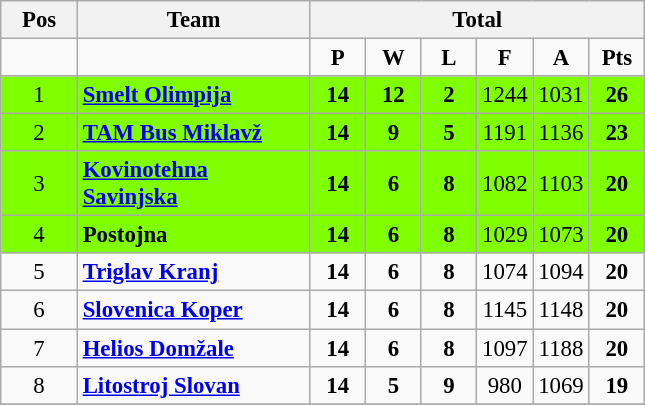<table class=wikitable style="text-align: center; font-size:95%">
<tr>
<th width="44">Pos</th>
<th width="148">Team</th>
<th colspan=7>Total</th>
</tr>
<tr>
<td></td>
<td></td>
<td width="30"><strong>P</strong></td>
<td width="30"><strong>W</strong></td>
<td width="30"><strong>L</strong></td>
<td width="30"><strong>F</strong></td>
<td width="30"><strong>A</strong></td>
<td width="30"><strong>Pts</strong></td>
</tr>
<tr bgcolor="#7fff00">
<td>1</td>
<td align="left"><strong><a href='#'>Smelt Olimpija</a></strong></td>
<td><strong>14</strong></td>
<td><strong>12</strong></td>
<td><strong>2</strong></td>
<td>1244</td>
<td>1031</td>
<td><strong>26</strong></td>
</tr>
<tr bgcolor="#7fff00">
<td>2</td>
<td align="left"><strong><a href='#'>TAM Bus Miklavž</a></strong></td>
<td><strong>14</strong></td>
<td><strong>9</strong></td>
<td><strong>5</strong></td>
<td>1191</td>
<td>1136</td>
<td><strong>23</strong></td>
</tr>
<tr bgcolor="#7fff00">
<td>3</td>
<td align="left"><strong><a href='#'>Kovinotehna Savinjska</a></strong></td>
<td><strong>14</strong></td>
<td><strong>6</strong></td>
<td><strong>8</strong></td>
<td>1082</td>
<td>1103</td>
<td><strong>20</strong></td>
</tr>
<tr bgcolor="#7fff00">
<td>4</td>
<td align="left"><strong>Postojna</strong></td>
<td><strong>14</strong></td>
<td><strong>6</strong></td>
<td><strong>8</strong></td>
<td>1029</td>
<td>1073</td>
<td><strong>20</strong></td>
</tr>
<tr>
<td>5</td>
<td align="left"><strong><a href='#'>Triglav Kranj</a></strong></td>
<td><strong>14</strong></td>
<td><strong>6</strong></td>
<td><strong>8</strong></td>
<td>1074</td>
<td>1094</td>
<td><strong>20</strong></td>
</tr>
<tr>
<td>6</td>
<td align="left"><strong><a href='#'>Slovenica Koper</a></strong></td>
<td><strong>14</strong></td>
<td><strong>6</strong></td>
<td><strong>8</strong></td>
<td>1145</td>
<td>1148</td>
<td><strong>20</strong></td>
</tr>
<tr>
<td>7</td>
<td align="left"><strong><a href='#'>Helios Domžale</a></strong></td>
<td><strong>14</strong></td>
<td><strong>6</strong></td>
<td><strong>8</strong></td>
<td>1097</td>
<td>1188</td>
<td><strong>20</strong></td>
</tr>
<tr>
<td>8</td>
<td align="left"><strong><a href='#'>Litostroj Slovan</a></strong></td>
<td><strong>14</strong></td>
<td><strong>5</strong></td>
<td><strong>9</strong></td>
<td>980</td>
<td>1069</td>
<td><strong>19</strong></td>
</tr>
<tr>
</tr>
</table>
